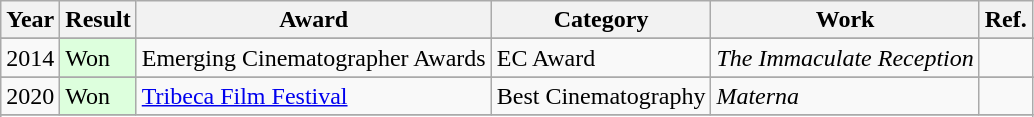<table class="wikitable">
<tr>
<th>Year</th>
<th>Result</th>
<th>Award</th>
<th>Category</th>
<th>Work</th>
<th>Ref.</th>
</tr>
<tr>
</tr>
<tr>
<td>2014</td>
<td style="background: #ddffdd">Won</td>
<td>Emerging Cinematographer Awards</td>
<td>EC Award</td>
<td><em>The Immaculate Reception</em></td>
<td></td>
</tr>
<tr>
</tr>
<tr>
<td>2020</td>
<td style="background: #ddffdd">Won</td>
<td><a href='#'>Tribeca Film Festival</a></td>
<td>Best Cinematography</td>
<td><em>Materna</em></td>
<td></td>
</tr>
<tr>
</tr>
<tr>
</tr>
</table>
